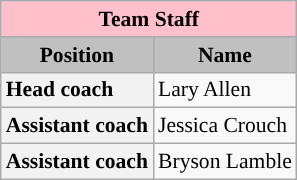<table class="wikitable" style="text-align:left; font-size:90%;">
<tr>
<th style=background:pink colspan=2>Team Staff</th>
</tr>
<tr>
<th style="background:silver;">Position</th>
<th style="background:silver;">Name</th>
</tr>
<tr>
<th style="text-align:left;">Head coach</th>
<td>Lary Allen</td>
</tr>
<tr>
<th style="text-align:left;">Assistant coach</th>
<td>Jessica Crouch</td>
</tr>
<tr>
<th style="text-align:left;">Assistant coach</th>
<td>Bryson Lamble</td>
</tr>
</table>
